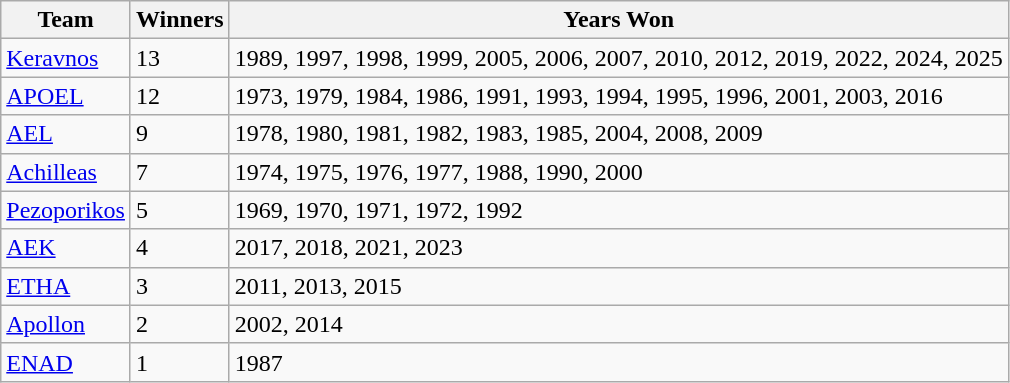<table class="wikitable">
<tr>
<th>Team</th>
<th>Winners</th>
<th>Years Won</th>
</tr>
<tr>
<td><a href='#'>Keravnos</a></td>
<td>13</td>
<td>1989, 1997, 1998, 1999, 2005, 2006, 2007, 2010, 2012, 2019, 2022, 2024, 2025</td>
</tr>
<tr>
<td><a href='#'>APOEL</a></td>
<td>12</td>
<td>1973, 1979, 1984, 1986, 1991, 1993, 1994, 1995, 1996, 2001, 2003, 2016</td>
</tr>
<tr>
<td><a href='#'>AEL</a></td>
<td>9</td>
<td>1978, 1980, 1981, 1982, 1983, 1985, 2004, 2008, 2009</td>
</tr>
<tr>
<td><a href='#'>Achilleas</a></td>
<td>7</td>
<td>1974, 1975, 1976, 1977, 1988, 1990, 2000</td>
</tr>
<tr>
<td><a href='#'>Pezoporikos</a></td>
<td>5</td>
<td>1969, 1970, 1971, 1972, 1992</td>
</tr>
<tr>
<td><a href='#'>AEK</a></td>
<td>4</td>
<td>2017, 2018, 2021, 2023</td>
</tr>
<tr>
<td><a href='#'>ETHA</a></td>
<td>3</td>
<td>2011, 2013, 2015</td>
</tr>
<tr>
<td><a href='#'>Apollon</a></td>
<td>2</td>
<td>2002, 2014</td>
</tr>
<tr>
<td><a href='#'>ENAD</a></td>
<td>1</td>
<td>1987</td>
</tr>
</table>
